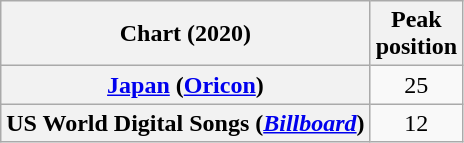<table class="wikitable sortable plainrowheaders" style="text-align:center">
<tr>
<th>Chart (2020)</th>
<th>Peak<br>position</th>
</tr>
<tr>
<th scope="row"><a href='#'>Japan</a> (<a href='#'>Oricon</a>)</th>
<td>25</td>
</tr>
<tr>
<th scope="row">US World Digital Songs (<a href='#'><em>Billboard</em></a>)</th>
<td>12</td>
</tr>
</table>
